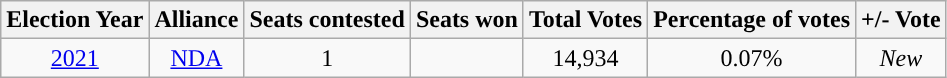<table class="wikitable" style="text-align:center">
<tr>
<th Style="background-color:">Election Year</th>
<th Style="background-color:">Alliance</th>
<th Style="background-color:">Seats contested</th>
<th Style="background-color:">Seats won</th>
<th Style="background-color:">Total Votes</th>
<th Style="background-color:">Percentage of votes</th>
<th Style="background-color:">+/- Vote</th>
</tr>
<tr>
<td><a href='#'>2021</a></td>
<td><a href='#'>NDA</a></td>
<td>1</td>
<td></td>
<td>14,934</td>
<td>0.07%</td>
<td><em>New</em></td>
</tr>
</table>
